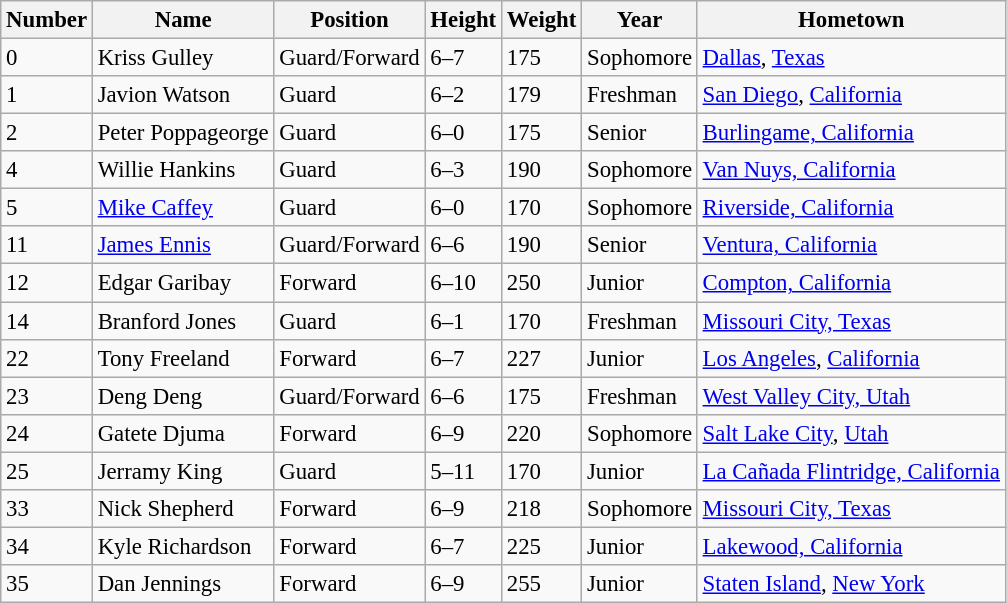<table class="wikitable" style="font-size: 95%;">
<tr>
<th>Number</th>
<th>Name</th>
<th>Position</th>
<th>Height</th>
<th>Weight</th>
<th>Year</th>
<th>Hometown</th>
</tr>
<tr>
<td>0</td>
<td>Kriss Gulley</td>
<td>Guard/Forward</td>
<td>6–7</td>
<td>175</td>
<td>Sophomore</td>
<td><a href='#'>Dallas</a>, <a href='#'>Texas</a></td>
</tr>
<tr>
<td>1</td>
<td>Javion Watson</td>
<td>Guard</td>
<td>6–2</td>
<td>179</td>
<td>Freshman</td>
<td><a href='#'>San Diego</a>, <a href='#'>California</a></td>
</tr>
<tr>
<td>2</td>
<td>Peter Poppageorge</td>
<td>Guard</td>
<td>6–0</td>
<td>175</td>
<td>Senior</td>
<td><a href='#'>Burlingame, California</a></td>
</tr>
<tr>
<td>4</td>
<td>Willie Hankins</td>
<td>Guard</td>
<td>6–3</td>
<td>190</td>
<td>Sophomore</td>
<td><a href='#'>Van Nuys, California</a></td>
</tr>
<tr>
<td>5</td>
<td><a href='#'>Mike Caffey</a></td>
<td>Guard</td>
<td>6–0</td>
<td>170</td>
<td>Sophomore</td>
<td><a href='#'>Riverside, California</a></td>
</tr>
<tr>
<td>11</td>
<td><a href='#'>James Ennis</a></td>
<td>Guard/Forward</td>
<td>6–6</td>
<td>190</td>
<td>Senior</td>
<td><a href='#'>Ventura, California</a></td>
</tr>
<tr>
<td>12</td>
<td>Edgar Garibay</td>
<td>Forward</td>
<td>6–10</td>
<td>250</td>
<td>Junior</td>
<td><a href='#'>Compton, California</a></td>
</tr>
<tr>
<td>14</td>
<td>Branford Jones</td>
<td>Guard</td>
<td>6–1</td>
<td>170</td>
<td>Freshman</td>
<td><a href='#'>Missouri City, Texas</a></td>
</tr>
<tr>
<td>22</td>
<td>Tony Freeland</td>
<td>Forward</td>
<td>6–7</td>
<td>227</td>
<td>Junior</td>
<td><a href='#'>Los Angeles</a>, <a href='#'>California</a></td>
</tr>
<tr>
<td>23</td>
<td>Deng Deng</td>
<td>Guard/Forward</td>
<td>6–6</td>
<td>175</td>
<td>Freshman</td>
<td><a href='#'>West Valley City, Utah</a></td>
</tr>
<tr>
<td>24</td>
<td>Gatete Djuma</td>
<td>Forward</td>
<td>6–9</td>
<td>220</td>
<td>Sophomore</td>
<td><a href='#'>Salt Lake City</a>, <a href='#'>Utah</a></td>
</tr>
<tr>
<td>25</td>
<td>Jerramy King</td>
<td>Guard</td>
<td>5–11</td>
<td>170</td>
<td>Junior</td>
<td><a href='#'>La Cañada Flintridge, California</a></td>
</tr>
<tr>
<td>33</td>
<td>Nick Shepherd</td>
<td>Forward</td>
<td>6–9</td>
<td>218</td>
<td>Sophomore</td>
<td><a href='#'>Missouri City, Texas</a></td>
</tr>
<tr>
<td>34</td>
<td>Kyle Richardson</td>
<td>Forward</td>
<td>6–7</td>
<td>225</td>
<td>Junior</td>
<td><a href='#'>Lakewood, California</a></td>
</tr>
<tr>
<td>35</td>
<td>Dan Jennings</td>
<td>Forward</td>
<td>6–9</td>
<td>255</td>
<td>Junior</td>
<td><a href='#'>Staten Island</a>, <a href='#'>New York</a></td>
</tr>
</table>
